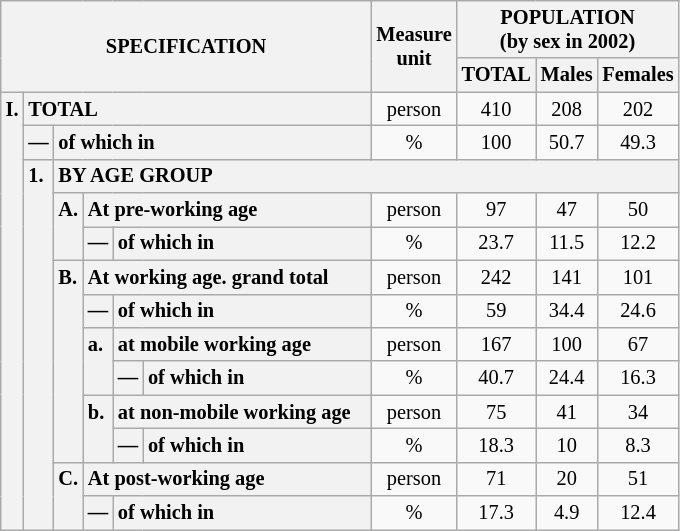<table class="wikitable" style="font-size:85%; text-align:center">
<tr>
<th rowspan="2" colspan="6">SPECIFICATION</th>
<th rowspan="2">Measure<br> unit</th>
<th colspan="3" rowspan="1">POPULATION<br> (by sex in 2002)</th>
</tr>
<tr>
<th>TOTAL</th>
<th>Males</th>
<th>Females</th>
</tr>
<tr>
<th style="text-align:left" valign="top" rowspan="13">I.</th>
<th style="text-align:left" colspan="5">TOTAL</th>
<td>person</td>
<td>410</td>
<td>208</td>
<td>202</td>
</tr>
<tr>
<th style="text-align:left" valign="top">—</th>
<th style="text-align:left" colspan="4">of which in</th>
<td>%</td>
<td>100</td>
<td>50.7</td>
<td>49.3</td>
</tr>
<tr>
<th style="text-align:left" valign="top" rowspan="11">1.</th>
<th style="text-align:left" colspan="19">BY AGE GROUP</th>
</tr>
<tr>
<th style="text-align:left" valign="top" rowspan="2">A.</th>
<th style="text-align:left" colspan="3">At pre-working age</th>
<td>person</td>
<td>97</td>
<td>47</td>
<td>50</td>
</tr>
<tr>
<th style="text-align:left" valign="top">—</th>
<th style="text-align:left" valign="top" colspan="2">of which in</th>
<td>%</td>
<td>23.7</td>
<td>11.5</td>
<td>12.2</td>
</tr>
<tr>
<th style="text-align:left" valign="top" rowspan="6">B.</th>
<th style="text-align:left" colspan="3">At working age. grand total</th>
<td>person</td>
<td>242</td>
<td>141</td>
<td>101</td>
</tr>
<tr>
<th style="text-align:left" valign="top">—</th>
<th style="text-align:left" valign="top" colspan="2">of which in</th>
<td>%</td>
<td>59</td>
<td>34.4</td>
<td>24.6</td>
</tr>
<tr>
<th style="text-align:left" valign="top" rowspan="2">a.</th>
<th style="text-align:left" colspan="2">at mobile working age</th>
<td>person</td>
<td>167</td>
<td>100</td>
<td>67</td>
</tr>
<tr>
<th style="text-align:left" valign="top">—</th>
<th style="text-align:left" valign="top" colspan="1">of which in                        </th>
<td>%</td>
<td>40.7</td>
<td>24.4</td>
<td>16.3</td>
</tr>
<tr>
<th style="text-align:left" valign="top" rowspan="2">b.</th>
<th style="text-align:left" colspan="2">at non-mobile working age</th>
<td>person</td>
<td>75</td>
<td>41</td>
<td>34</td>
</tr>
<tr>
<th style="text-align:left" valign="top">—</th>
<th style="text-align:left" valign="top" colspan="1">of which in                        </th>
<td>%</td>
<td>18.3</td>
<td>10</td>
<td>8.3</td>
</tr>
<tr>
<th style="text-align:left" valign="top" rowspan="2">C.</th>
<th style="text-align:left" colspan="3">At post-working age</th>
<td>person</td>
<td>71</td>
<td>20</td>
<td>51</td>
</tr>
<tr>
<th style="text-align:left" valign="top">—</th>
<th style="text-align:left" valign="top" colspan="2">of which in</th>
<td>%</td>
<td>17.3</td>
<td>4.9</td>
<td>12.4</td>
</tr>
</table>
